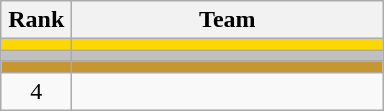<table class="wikitable" style="text-align:center;">
<tr>
<th width=40>Rank</th>
<th width=200>Team</th>
</tr>
<tr bgcolor="gold">
<td></td>
<td style="text-align:left;"></td>
</tr>
<tr bgcolor="silver">
<td></td>
<td style="text-align:left;"></td>
</tr>
<tr bgcolor="#C69633">
<td></td>
<td style="text-align:left;"></td>
</tr>
<tr>
<td>4</td>
<td style="text-align:left;"></td>
</tr>
</table>
